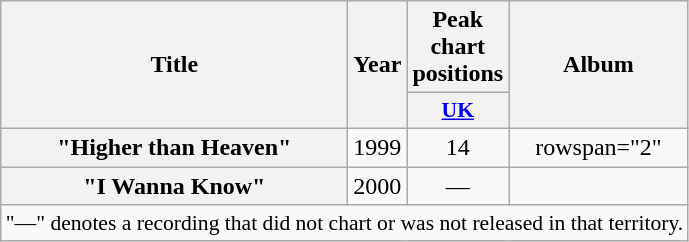<table class="wikitable plainrowheaders" style="text-align:center;" border="1">
<tr>
<th rowspan="2" scope="col" style="width:14em;">Title</th>
<th rowspan="2" scope="col" style="width:2em;">Year</th>
<th colspan="1" scope="col">Peak chart positions</th>
<th rowspan="2">Album</th>
</tr>
<tr>
<th scope="col" style="width:3em;font-size:90%;"><a href='#'>UK</a></th>
</tr>
<tr>
<th scope="row">"Higher than Heaven"</th>
<td>1999</td>
<td>14</td>
<td>rowspan="2" </td>
</tr>
<tr>
<th scope="row">"I Wanna Know"</th>
<td>2000</td>
<td>—</td>
</tr>
<tr>
<td colspan="4" style="font-size:90%">"—" denotes a recording that did not chart or was not released in that territory.</td>
</tr>
</table>
